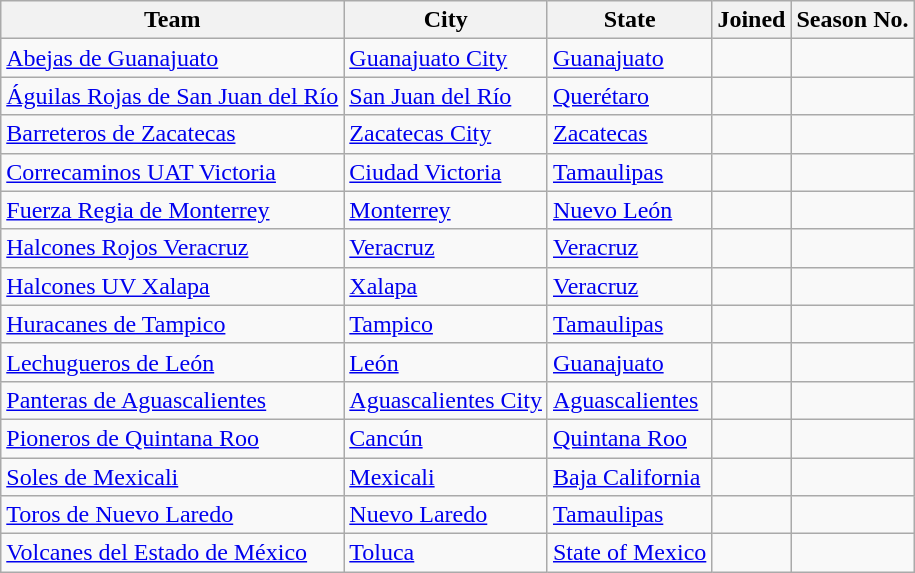<table class="wikitable sortable">
<tr>
<th>Team</th>
<th>City</th>
<th>State</th>
<th>Joined</th>
<th>Season No.</th>
</tr>
<tr>
<td><a href='#'>Abejas de Guanajuato</a></td>
<td><a href='#'>Guanajuato City</a></td>
<td><a href='#'>Guanajuato</a></td>
<td></td>
<td></td>
</tr>
<tr>
<td><a href='#'>Águilas Rojas de San Juan del Río</a></td>
<td><a href='#'>San Juan del Río</a></td>
<td><a href='#'>Querétaro</a></td>
<td></td>
<td></td>
</tr>
<tr>
<td><a href='#'>Barreteros de Zacatecas</a></td>
<td><a href='#'>Zacatecas City</a></td>
<td><a href='#'>Zacatecas</a></td>
<td></td>
<td></td>
</tr>
<tr>
<td><a href='#'>Correcaminos UAT Victoria</a></td>
<td><a href='#'>Ciudad Victoria</a></td>
<td><a href='#'>Tamaulipas</a></td>
<td></td>
<td></td>
</tr>
<tr>
<td><a href='#'>Fuerza Regia de Monterrey</a></td>
<td><a href='#'>Monterrey</a></td>
<td><a href='#'>Nuevo León</a></td>
<td></td>
<td></td>
</tr>
<tr>
<td><a href='#'>Halcones Rojos Veracruz</a></td>
<td><a href='#'>Veracruz</a></td>
<td><a href='#'>Veracruz</a></td>
<td></td>
<td></td>
</tr>
<tr>
<td><a href='#'>Halcones UV Xalapa</a></td>
<td><a href='#'>Xalapa</a></td>
<td><a href='#'>Veracruz</a></td>
<td></td>
<td></td>
</tr>
<tr>
<td><a href='#'>Huracanes de Tampico</a></td>
<td><a href='#'>Tampico</a></td>
<td><a href='#'>Tamaulipas</a></td>
<td></td>
<td></td>
</tr>
<tr>
<td><a href='#'>Lechugueros de León</a></td>
<td><a href='#'>León</a></td>
<td><a href='#'>Guanajuato</a></td>
<td></td>
<td></td>
</tr>
<tr>
<td><a href='#'>Panteras de Aguascalientes</a></td>
<td><a href='#'>Aguascalientes City</a></td>
<td><a href='#'>Aguascalientes</a></td>
<td></td>
<td></td>
</tr>
<tr>
<td><a href='#'>Pioneros de Quintana Roo</a></td>
<td><a href='#'>Cancún</a></td>
<td><a href='#'>Quintana Roo</a></td>
<td></td>
<td></td>
</tr>
<tr>
<td><a href='#'>Soles de Mexicali</a></td>
<td><a href='#'>Mexicali</a></td>
<td><a href='#'>Baja California</a></td>
<td></td>
<td></td>
</tr>
<tr>
<td><a href='#'>Toros de Nuevo Laredo</a></td>
<td><a href='#'>Nuevo Laredo</a></td>
<td><a href='#'>Tamaulipas</a></td>
<td></td>
<td></td>
</tr>
<tr>
<td><a href='#'>Volcanes del Estado de México</a></td>
<td><a href='#'>Toluca</a></td>
<td><a href='#'>State of Mexico</a></td>
<td></td>
<td></td>
</tr>
</table>
